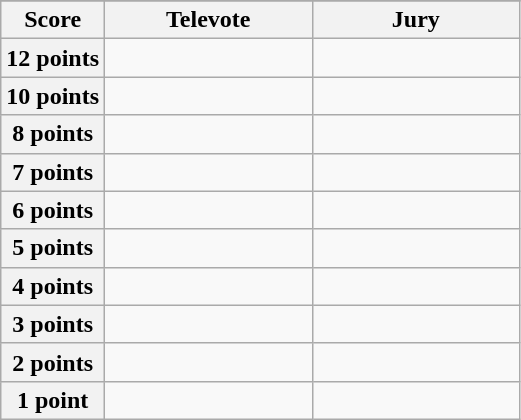<table class="wikitable">
<tr>
</tr>
<tr>
<th scope="col" width="20%">Score</th>
<th scope="col" width="40%">Televote</th>
<th scope="col" width="40%">Jury</th>
</tr>
<tr>
<th scope="row">12 points</th>
<td></td>
<td></td>
</tr>
<tr>
<th scope="row">10 points</th>
<td></td>
<td></td>
</tr>
<tr>
<th scope="row">8 points</th>
<td></td>
<td></td>
</tr>
<tr>
<th scope="row">7 points</th>
<td></td>
<td></td>
</tr>
<tr>
<th scope="row">6 points</th>
<td></td>
<td></td>
</tr>
<tr>
<th scope="row">5 points</th>
<td></td>
<td></td>
</tr>
<tr>
<th scope="row">4 points</th>
<td></td>
<td></td>
</tr>
<tr>
<th scope="row">3 points</th>
<td></td>
<td></td>
</tr>
<tr>
<th scope="row">2 points</th>
<td></td>
<td></td>
</tr>
<tr>
<th scope="row">1 point</th>
<td></td>
<td></td>
</tr>
</table>
